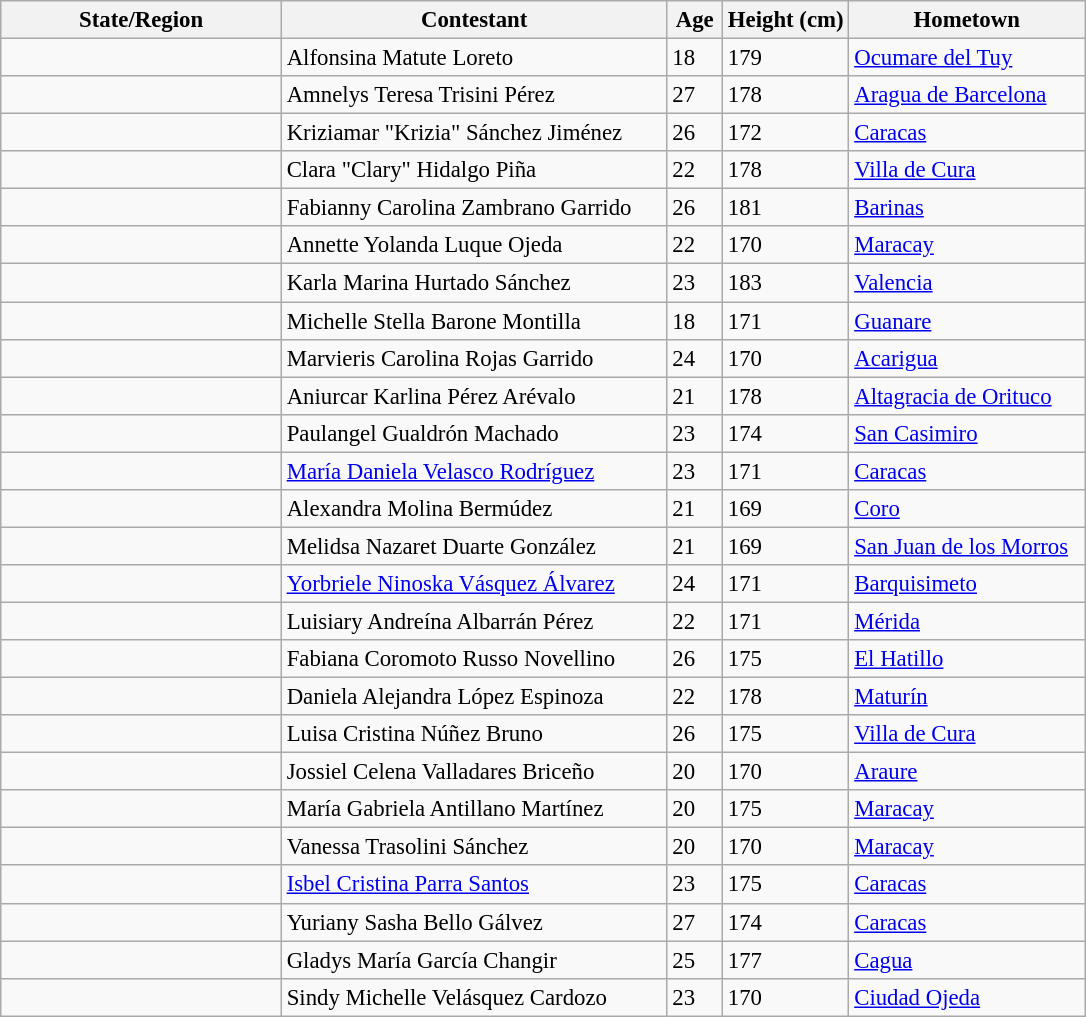<table class="wikitable sortable" style="font-size:95%;">
<tr>
<th width="180">State/Region</th>
<th width="250">Contestant</th>
<th width="30">Age</th>
<th>Height (cm)</th>
<th width="150">Hometown</th>
</tr>
<tr>
<td></td>
<td>Alfonsina Matute Loreto</td>
<td>18</td>
<td>179</td>
<td><a href='#'>Ocumare del Tuy</a></td>
</tr>
<tr>
<td></td>
<td>Amnelys Teresa Trisini Pérez</td>
<td>27</td>
<td>178</td>
<td><a href='#'>Aragua de Barcelona</a></td>
</tr>
<tr>
<td></td>
<td>Kriziamar "Krizia" Sánchez Jiménez</td>
<td>26</td>
<td>172</td>
<td><a href='#'>Caracas</a></td>
</tr>
<tr>
<td></td>
<td>Clara "Clary" Hidalgo Piña</td>
<td>22</td>
<td>178</td>
<td><a href='#'>Villa de Cura</a></td>
</tr>
<tr>
<td></td>
<td>Fabianny Carolina Zambrano Garrido</td>
<td>26</td>
<td>181</td>
<td><a href='#'>Barinas</a></td>
</tr>
<tr>
<td></td>
<td>Annette Yolanda Luque Ojeda</td>
<td>22</td>
<td>170</td>
<td><a href='#'>Maracay</a></td>
</tr>
<tr>
<td></td>
<td>Karla Marina Hurtado Sánchez</td>
<td>23</td>
<td>183</td>
<td><a href='#'>Valencia</a></td>
</tr>
<tr>
<td></td>
<td>Michelle Stella Barone Montilla</td>
<td>18</td>
<td>171</td>
<td><a href='#'>Guanare</a></td>
</tr>
<tr>
<td></td>
<td>Marvieris Carolina Rojas Garrido</td>
<td>24</td>
<td>170</td>
<td><a href='#'>Acarigua</a></td>
</tr>
<tr>
<td></td>
<td>Aniurcar Karlina Pérez Arévalo</td>
<td>21</td>
<td>178</td>
<td><a href='#'>Altagracia de Orituco</a></td>
</tr>
<tr>
<td></td>
<td>Paulangel Gualdrón Machado</td>
<td>23</td>
<td>174</td>
<td><a href='#'>San Casimiro</a></td>
</tr>
<tr>
<td></td>
<td><a href='#'>María Daniela Velasco Rodríguez</a></td>
<td>23</td>
<td>171</td>
<td><a href='#'>Caracas</a></td>
</tr>
<tr>
<td></td>
<td>Alexandra Molina Bermúdez</td>
<td>21</td>
<td>169</td>
<td><a href='#'>Coro</a></td>
</tr>
<tr>
<td></td>
<td>Melidsa Nazaret Duarte González</td>
<td>21</td>
<td>169</td>
<td><a href='#'>San Juan de los Morros</a></td>
</tr>
<tr>
<td></td>
<td><a href='#'>Yorbriele Ninoska Vásquez Álvarez</a></td>
<td>24</td>
<td>171</td>
<td><a href='#'>Barquisimeto</a></td>
</tr>
<tr>
<td></td>
<td>Luisiary Andreína Albarrán Pérez</td>
<td>22</td>
<td>171</td>
<td><a href='#'>Mérida</a></td>
</tr>
<tr>
<td></td>
<td>Fabiana Coromoto Russo Novellino</td>
<td>26</td>
<td>175</td>
<td><a href='#'>El Hatillo</a></td>
</tr>
<tr>
<td></td>
<td>Daniela Alejandra López Espinoza</td>
<td>22</td>
<td>178</td>
<td><a href='#'>Maturín</a></td>
</tr>
<tr>
<td></td>
<td>Luisa Cristina Núñez Bruno</td>
<td>26</td>
<td>175</td>
<td><a href='#'>Villa de Cura</a></td>
</tr>
<tr>
<td></td>
<td>Jossiel Celena Valladares Briceño</td>
<td>20</td>
<td>170</td>
<td><a href='#'>Araure</a></td>
</tr>
<tr>
<td></td>
<td>María Gabriela Antillano Martínez</td>
<td>20</td>
<td>175</td>
<td><a href='#'>Maracay</a></td>
</tr>
<tr>
<td></td>
<td>Vanessa Trasolini Sánchez</td>
<td>20</td>
<td>170</td>
<td><a href='#'>Maracay</a></td>
</tr>
<tr>
<td></td>
<td><a href='#'>Isbel Cristina Parra Santos</a></td>
<td>23</td>
<td>175</td>
<td><a href='#'>Caracas</a></td>
</tr>
<tr>
<td></td>
<td>Yuriany Sasha Bello Gálvez</td>
<td>27</td>
<td>174</td>
<td><a href='#'>Caracas</a></td>
</tr>
<tr>
<td></td>
<td>Gladys María García Changir</td>
<td>25</td>
<td>177</td>
<td><a href='#'>Cagua</a></td>
</tr>
<tr>
<td></td>
<td>Sindy Michelle Velásquez Cardozo</td>
<td>23</td>
<td>170</td>
<td><a href='#'>Ciudad Ojeda</a></td>
</tr>
</table>
